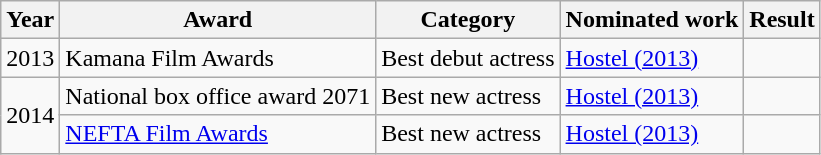<table class="wikitable">
<tr>
<th>Year</th>
<th>Award</th>
<th>Category</th>
<th>Nominated work</th>
<th>Result</th>
</tr>
<tr>
<td rowspan="1" style="text-align:center;">2013</td>
<td>Kamana Film Awards</td>
<td>Best debut actress</td>
<td><a href='#'>Hostel (2013)</a></td>
<td></td>
</tr>
<tr>
<td rowspan="2" style="text-align:center;">2014</td>
<td>National box office award 2071</td>
<td>Best new actress</td>
<td><a href='#'>Hostel (2013)</a></td>
<td></td>
</tr>
<tr>
<td><a href='#'>NEFTA Film Awards</a></td>
<td>Best new actress</td>
<td><a href='#'>Hostel (2013)</a></td>
<td> </td>
</tr>
</table>
